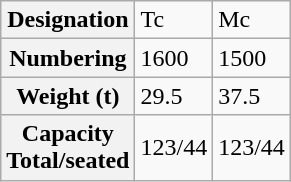<table class="wikitable">
<tr>
<th>Designation</th>
<td>Tc</td>
<td>Mc</td>
</tr>
<tr>
<th>Numbering</th>
<td>1600</td>
<td>1500</td>
</tr>
<tr>
<th>Weight (t)</th>
<td>29.5</td>
<td>37.5</td>
</tr>
<tr>
<th>Capacity<br>Total/seated</th>
<td>123/44</td>
<td>123/44</td>
</tr>
</table>
